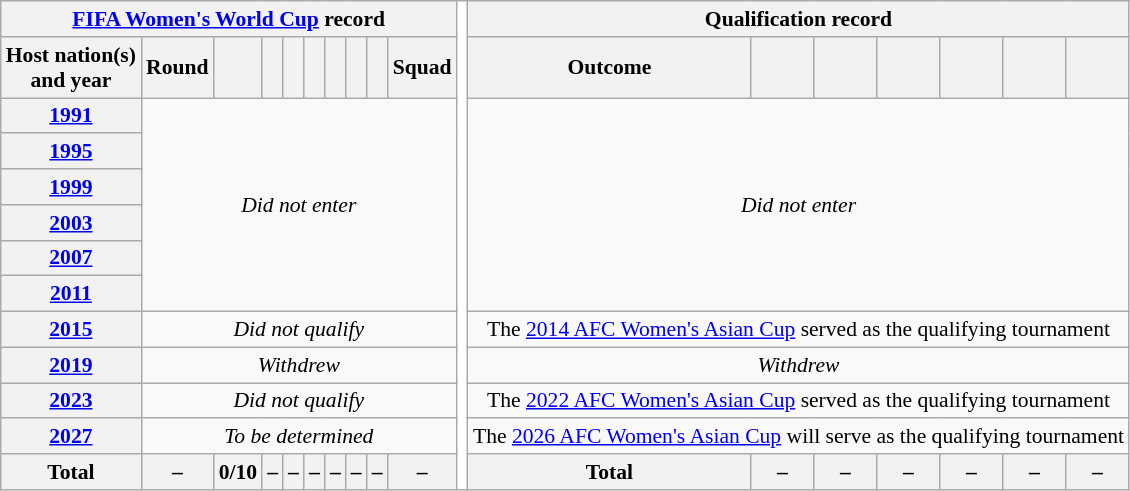<table class="wikitable" style="font-size:90%; text-align:center;">
<tr>
<th colspan=10><a href='#'>FIFA Women's World Cup</a> record</th>
<th rowspan="13" style="width:1%;background:white"></th>
<th colspan=7>Qualification record</th>
</tr>
<tr>
<th scope="col">Host nation(s)<br>and year</th>
<th scope="col">Round</th>
<th scope="col"></th>
<th scope="col"></th>
<th scope="col"></th>
<th scope="col"></th>
<th scope="col"></th>
<th scope="col"></th>
<th scope="col"></th>
<th scope="col">Squad</th>
<th scope="col">Outcome</th>
<th scope="col"></th>
<th scope="col"></th>
<th scope="col"></th>
<th scope="col"></th>
<th scope="col"></th>
<th scope="col"></th>
</tr>
<tr>
<th scope="row"> <a href='#'>1991</a></th>
<td colspan="9" rowspan="6"><em>Did not enter</em></td>
<td colspan="7" rowspan="6"><em>Did not enter</em></td>
</tr>
<tr>
<th scope="row"> <a href='#'>1995</a></th>
</tr>
<tr>
<th scope="row"> <a href='#'>1999</a></th>
</tr>
<tr>
<th scope="row"> <a href='#'>2003</a></th>
</tr>
<tr>
<th scope="row"> <a href='#'>2007</a></th>
</tr>
<tr>
<th scope="row"> <a href='#'>2011</a></th>
</tr>
<tr>
<th scope="row"> <a href='#'>2015</a></th>
<td colspan="9"><em>Did not qualify</em></td>
<td colspan="7">The <a href='#'>2014 AFC Women's Asian Cup</a> served as the qualifying tournament</td>
</tr>
<tr>
<th scope="row"> <a href='#'>2019</a></th>
<td colspan="9"><em>Withdrew</em></td>
<td colspan="7"><em>Withdrew</em></td>
</tr>
<tr>
<th scope="row"> <a href='#'>2023</a></th>
<td colspan="9"><em>Did not qualify</em></td>
<td colspan="7">The <a href='#'>2022 AFC Women's Asian Cup</a> served as the qualifying tournament</td>
</tr>
<tr>
<th scope="row"> <a href='#'>2027</a></th>
<td colspan="9"><em>To be determined</em></td>
<td colspan="7">The <a href='#'>2026 AFC Women's Asian Cup</a> will serve as the qualifying tournament</td>
</tr>
<tr>
<th>Total</th>
<th>–</th>
<th>0/10</th>
<th>–</th>
<th>–</th>
<th>–</th>
<th>–</th>
<th>–</th>
<th>–</th>
<th>–</th>
<th>Total</th>
<th>–</th>
<th>–</th>
<th>–</th>
<th>–</th>
<th>–</th>
<th>–</th>
</tr>
</table>
